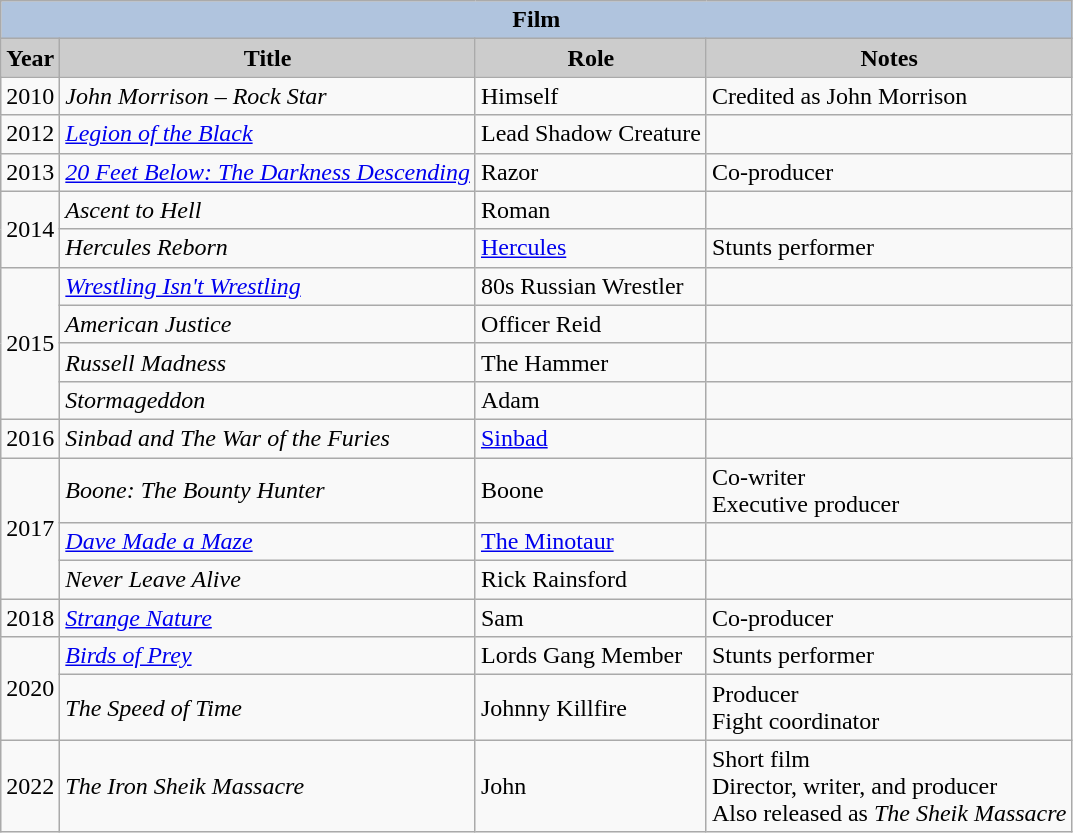<table class="wikitable">
<tr style="text-align:center;">
<th colspan="4" style="background:#B0C4DE;">Film</th>
</tr>
<tr style="text-align:center;">
<th style="background:#ccc;">Year</th>
<th style="background:#ccc;">Title</th>
<th style="background:#ccc;">Role</th>
<th style="background:#ccc;">Notes</th>
</tr>
<tr>
<td>2010</td>
<td><em>John Morrison – Rock Star</em></td>
<td>Himself</td>
<td>Credited as John Morrison</td>
</tr>
<tr>
<td>2012</td>
<td><em><a href='#'>Legion of the Black</a></em></td>
<td>Lead Shadow Creature</td>
<td></td>
</tr>
<tr>
<td>2013</td>
<td><em><a href='#'>20 Feet Below: The Darkness Descending</a></em></td>
<td>Razor</td>
<td>Co-producer</td>
</tr>
<tr>
<td rowspan=2>2014</td>
<td><em>Ascent to Hell</em></td>
<td>Roman</td>
<td></td>
</tr>
<tr>
<td><em>Hercules Reborn</em></td>
<td><a href='#'>Hercules</a></td>
<td>Stunts performer</td>
</tr>
<tr>
<td rowspan=4>2015</td>
<td><em><a href='#'>Wrestling Isn't Wrestling</a></em></td>
<td>80s Russian Wrestler</td>
<td></td>
</tr>
<tr>
<td><em>American Justice</em></td>
<td>Officer Reid</td>
<td></td>
</tr>
<tr>
<td><em>Russell Madness</em></td>
<td>The Hammer</td>
<td></td>
</tr>
<tr>
<td><em>Stormageddon</em></td>
<td>Adam</td>
<td></td>
</tr>
<tr>
<td>2016</td>
<td><em>Sinbad and The War of the Furies</em></td>
<td><a href='#'>Sinbad</a></td>
<td></td>
</tr>
<tr>
<td rowspan=3>2017</td>
<td><em>Boone: The Bounty Hunter</em></td>
<td>Boone</td>
<td>Co-writer<br> Executive producer</td>
</tr>
<tr>
<td><em><a href='#'>Dave Made a Maze</a></em></td>
<td><a href='#'>The Minotaur</a></td>
<td></td>
</tr>
<tr>
<td><em>Never Leave Alive</em></td>
<td>Rick Rainsford</td>
<td></td>
</tr>
<tr>
<td>2018</td>
<td><em><a href='#'>Strange Nature</a></em></td>
<td>Sam</td>
<td>Co-producer</td>
</tr>
<tr>
<td rowspan=2>2020</td>
<td><em><a href='#'>Birds of Prey</a></em></td>
<td>Lords Gang Member</td>
<td>Stunts performer</td>
</tr>
<tr>
<td><em>The Speed of Time</em></td>
<td>Johnny Killfire</td>
<td>Producer<br> Fight coordinator</td>
</tr>
<tr>
<td>2022</td>
<td><em>The Iron Sheik Massacre</em></td>
<td>John</td>
<td>Short film<br>Director, writer, and producer<br>Also released as <em>The Sheik Massacre</em></td>
</tr>
</table>
